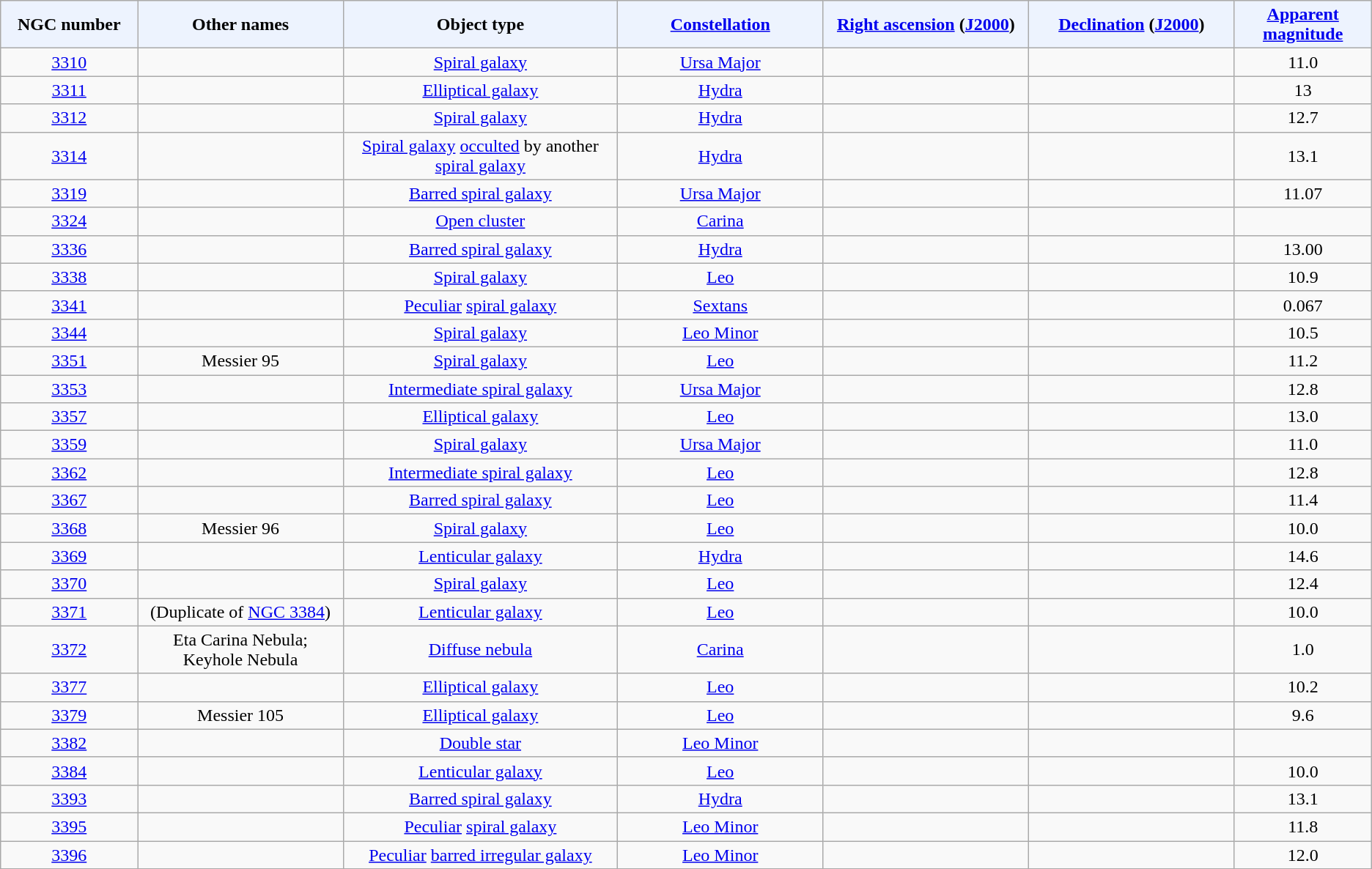<table class="wikitable sortable sticky-header sort-under" style="text-align: center;">
<tr>
<th style="background-color:#edf3fe; width: 10%;">NGC number</th>
<th style="background-color:#edf3fe; width: 15%;">Other names</th>
<th style="background-color:#edf3fe; width: 20%;">Object type</th>
<th style="background-color:#edf3fe; width: 15%;"><a href='#'>Constellation</a></th>
<th style="background-color:#edf3fe; width: 15%;"><a href='#'>Right ascension</a> (<a href='#'>J2000</a>)</th>
<th style="background-color:#edf3fe; width: 15%;"><a href='#'>Declination</a> (<a href='#'>J2000</a>)</th>
<th style="background-color:#edf3fe; width: 10%;"><a href='#'>Apparent magnitude</a></th>
</tr>
<tr>
<td><a href='#'>3310</a></td>
<td></td>
<td><a href='#'>Spiral galaxy</a></td>
<td><a href='#'>Ursa Major</a></td>
<td></td>
<td></td>
<td>11.0</td>
</tr>
<tr>
<td><a href='#'>3311</a></td>
<td></td>
<td><a href='#'>Elliptical galaxy</a></td>
<td><a href='#'>Hydra</a></td>
<td></td>
<td></td>
<td>13</td>
</tr>
<tr>
<td><a href='#'>3312</a></td>
<td></td>
<td><a href='#'>Spiral galaxy</a></td>
<td><a href='#'>Hydra</a></td>
<td></td>
<td></td>
<td>12.7</td>
</tr>
<tr>
<td><a href='#'>3314</a></td>
<td></td>
<td><a href='#'>Spiral galaxy</a> <a href='#'>occulted</a> by another <a href='#'>spiral galaxy</a></td>
<td><a href='#'>Hydra</a></td>
<td></td>
<td></td>
<td>13.1</td>
</tr>
<tr>
<td><a href='#'>3319</a></td>
<td></td>
<td><a href='#'>Barred spiral galaxy</a></td>
<td><a href='#'>Ursa Major</a></td>
<td></td>
<td></td>
<td>11.07</td>
</tr>
<tr>
<td><a href='#'>3324</a></td>
<td></td>
<td><a href='#'>Open cluster</a></td>
<td><a href='#'>Carina</a></td>
<td></td>
<td></td>
<td></td>
</tr>
<tr>
<td><a href='#'>3336</a></td>
<td></td>
<td><a href='#'>Barred spiral galaxy</a></td>
<td><a href='#'>Hydra</a></td>
<td></td>
<td></td>
<td>13.00</td>
</tr>
<tr>
<td><a href='#'>3338</a></td>
<td></td>
<td><a href='#'>Spiral galaxy</a></td>
<td><a href='#'>Leo</a></td>
<td></td>
<td></td>
<td>10.9</td>
</tr>
<tr>
<td><a href='#'>3341</a></td>
<td></td>
<td><a href='#'>Peculiar</a> <a href='#'>spiral galaxy</a></td>
<td><a href='#'>Sextans</a></td>
<td></td>
<td></td>
<td>0.067</td>
</tr>
<tr>
<td><a href='#'>3344</a></td>
<td></td>
<td><a href='#'>Spiral galaxy</a></td>
<td><a href='#'>Leo Minor</a></td>
<td></td>
<td></td>
<td>10.5</td>
</tr>
<tr>
<td><a href='#'>3351</a></td>
<td>Messier 95</td>
<td><a href='#'>Spiral galaxy</a></td>
<td><a href='#'>Leo</a></td>
<td></td>
<td></td>
<td>11.2</td>
</tr>
<tr>
<td><a href='#'>3353</a></td>
<td></td>
<td><a href='#'>Intermediate spiral galaxy</a></td>
<td><a href='#'>Ursa Major</a></td>
<td></td>
<td></td>
<td>12.8</td>
</tr>
<tr>
<td><a href='#'>3357</a></td>
<td></td>
<td><a href='#'>Elliptical galaxy</a></td>
<td><a href='#'>Leo</a></td>
<td></td>
<td></td>
<td>13.0</td>
</tr>
<tr>
<td><a href='#'>3359</a></td>
<td></td>
<td><a href='#'>Spiral galaxy</a></td>
<td><a href='#'>Ursa Major</a></td>
<td></td>
<td></td>
<td>11.0</td>
</tr>
<tr>
<td><a href='#'>3362</a></td>
<td></td>
<td><a href='#'>Intermediate spiral galaxy</a></td>
<td><a href='#'>Leo</a></td>
<td></td>
<td></td>
<td>12.8</td>
</tr>
<tr>
<td><a href='#'>3367</a></td>
<td></td>
<td><a href='#'>Barred spiral galaxy</a></td>
<td><a href='#'>Leo</a></td>
<td></td>
<td></td>
<td>11.4</td>
</tr>
<tr>
<td><a href='#'>3368</a></td>
<td>Messier 96</td>
<td><a href='#'>Spiral galaxy</a></td>
<td><a href='#'>Leo</a></td>
<td></td>
<td></td>
<td>10.0</td>
</tr>
<tr>
<td><a href='#'>3369</a></td>
<td></td>
<td><a href='#'>Lenticular galaxy</a></td>
<td><a href='#'>Hydra</a></td>
<td></td>
<td></td>
<td>14.6</td>
</tr>
<tr>
<td><a href='#'>3370</a></td>
<td></td>
<td><a href='#'>Spiral galaxy</a></td>
<td><a href='#'>Leo</a></td>
<td></td>
<td></td>
<td>12.4</td>
</tr>
<tr>
<td><a href='#'>3371</a></td>
<td>(Duplicate of <a href='#'>NGC 3384</a>)</td>
<td><a href='#'>Lenticular galaxy</a></td>
<td><a href='#'>Leo</a></td>
<td></td>
<td></td>
<td>10.0</td>
</tr>
<tr>
<td><a href='#'>3372</a></td>
<td>Eta Carina Nebula;<br>Keyhole Nebula</td>
<td><a href='#'>Diffuse nebula</a></td>
<td><a href='#'>Carina</a></td>
<td></td>
<td></td>
<td>1.0</td>
</tr>
<tr>
<td><a href='#'>3377</a></td>
<td></td>
<td><a href='#'>Elliptical galaxy</a></td>
<td><a href='#'>Leo</a></td>
<td></td>
<td></td>
<td>10.2</td>
</tr>
<tr>
<td><a href='#'>3379</a></td>
<td>Messier 105</td>
<td><a href='#'>Elliptical galaxy</a></td>
<td><a href='#'>Leo</a></td>
<td></td>
<td></td>
<td>9.6</td>
</tr>
<tr>
<td><a href='#'>3382</a></td>
<td></td>
<td><a href='#'>Double star</a></td>
<td><a href='#'>Leo Minor</a></td>
<td></td>
<td></td>
<td></td>
</tr>
<tr>
<td><a href='#'>3384</a></td>
<td></td>
<td><a href='#'>Lenticular galaxy</a></td>
<td><a href='#'>Leo</a></td>
<td></td>
<td></td>
<td>10.0</td>
</tr>
<tr>
<td><a href='#'>3393</a></td>
<td></td>
<td><a href='#'>Barred spiral galaxy</a></td>
<td><a href='#'>Hydra</a></td>
<td></td>
<td></td>
<td>13.1</td>
</tr>
<tr>
<td><a href='#'>3395</a></td>
<td></td>
<td><a href='#'>Peculiar</a> <a href='#'>spiral galaxy</a></td>
<td><a href='#'>Leo Minor</a></td>
<td></td>
<td></td>
<td>11.8</td>
</tr>
<tr>
<td><a href='#'>3396</a></td>
<td></td>
<td><a href='#'>Peculiar</a> <a href='#'>barred irregular galaxy</a></td>
<td><a href='#'>Leo Minor</a></td>
<td></td>
<td></td>
<td>12.0</td>
</tr>
<tr>
</tr>
</table>
